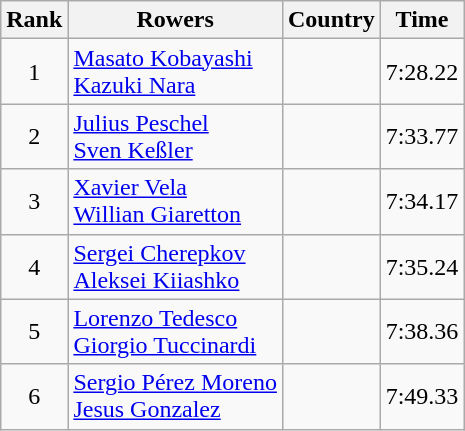<table class="wikitable" style="text-align:center">
<tr>
<th>Rank</th>
<th>Rowers</th>
<th>Country</th>
<th>Time</th>
</tr>
<tr>
<td>1</td>
<td align="left"><a href='#'>Masato Kobayashi</a><br><a href='#'>Kazuki Nara</a></td>
<td align="left"></td>
<td>7:28.22</td>
</tr>
<tr>
<td>2</td>
<td align="left"><a href='#'>Julius Peschel</a><br><a href='#'>Sven Keßler</a></td>
<td align="left"></td>
<td>7:33.77</td>
</tr>
<tr>
<td>3</td>
<td align="left"><a href='#'>Xavier Vela</a><br><a href='#'>Willian Giaretton</a></td>
<td align="left"></td>
<td>7:34.17</td>
</tr>
<tr>
<td>4</td>
<td align="left"><a href='#'>Sergei Cherepkov</a><br><a href='#'>Aleksei Kiiashko</a></td>
<td align="left"></td>
<td>7:35.24</td>
</tr>
<tr>
<td>5</td>
<td align="left"><a href='#'>Lorenzo Tedesco</a><br><a href='#'>Giorgio Tuccinardi</a></td>
<td align="left"></td>
<td>7:38.36</td>
</tr>
<tr>
<td>6</td>
<td align="left"><a href='#'>Sergio Pérez Moreno</a><br><a href='#'>Jesus Gonzalez</a></td>
<td align="left"></td>
<td>7:49.33</td>
</tr>
</table>
